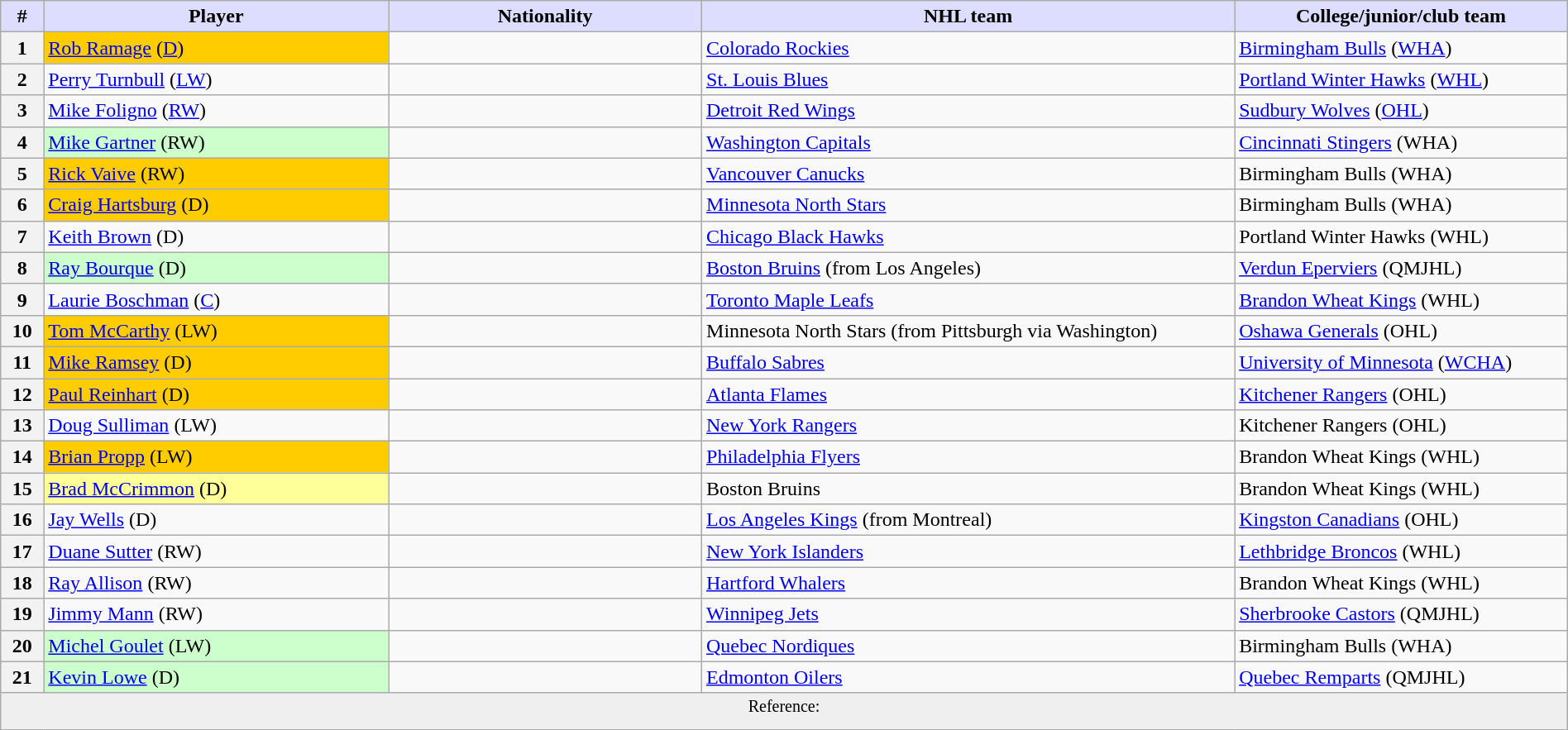<table class="wikitable" style="width: 100%">
<tr>
<th style="background:#ddf; width:2.75%;">#</th>
<th style="background:#ddf; width:22.0%;">Player</th>
<th style="background:#ddf; width:20.0%;">Nationality</th>
<th style="background:#ddf; width:34.0%;">NHL team</th>
<th style="background:#ddf; width:100.0%;">College/junior/club team</th>
</tr>
<tr>
<th>1</th>
<td bgcolor="#FFCC00"><a href='#'>Rob Ramage</a> (<a href='#'>D</a>)</td>
<td></td>
<td><a href='#'>Colorado Rockies</a></td>
<td><a href='#'>Birmingham Bulls</a> (<a href='#'>WHA</a>)</td>
</tr>
<tr>
<th>2</th>
<td><a href='#'>Perry Turnbull</a> (<a href='#'>LW</a>)</td>
<td></td>
<td><a href='#'>St. Louis Blues</a></td>
<td><a href='#'>Portland Winter Hawks</a> (<a href='#'>WHL</a>)</td>
</tr>
<tr>
<th>3</th>
<td><a href='#'>Mike Foligno</a> (<a href='#'>RW</a>)</td>
<td></td>
<td><a href='#'>Detroit Red Wings</a></td>
<td><a href='#'>Sudbury Wolves</a> (<a href='#'>OHL</a>)</td>
</tr>
<tr>
<th>4</th>
<td bgcolor="#CCFFCC"><a href='#'>Mike Gartner</a> (RW)</td>
<td></td>
<td><a href='#'>Washington Capitals</a></td>
<td><a href='#'>Cincinnati Stingers</a> (WHA)</td>
</tr>
<tr>
<th>5</th>
<td bgcolor="#FFCC00"><a href='#'>Rick Vaive</a> (RW)</td>
<td></td>
<td><a href='#'>Vancouver Canucks</a></td>
<td>Birmingham Bulls (WHA)</td>
</tr>
<tr>
<th>6</th>
<td bgcolor="#FFCC00"><a href='#'>Craig Hartsburg</a> (D)</td>
<td></td>
<td><a href='#'>Minnesota North Stars</a></td>
<td>Birmingham Bulls (WHA)</td>
</tr>
<tr>
<th>7</th>
<td><a href='#'>Keith Brown</a> (D)</td>
<td></td>
<td><a href='#'>Chicago Black Hawks</a></td>
<td>Portland Winter Hawks (WHL)</td>
</tr>
<tr>
<th>8</th>
<td bgcolor="#CCFFCC"><a href='#'>Ray Bourque</a> (D)</td>
<td></td>
<td><a href='#'>Boston Bruins</a> (from Los Angeles)</td>
<td><a href='#'>Verdun Eperviers</a> (QMJHL)</td>
</tr>
<tr>
<th>9</th>
<td><a href='#'>Laurie Boschman</a> (<a href='#'>C</a>)</td>
<td></td>
<td><a href='#'>Toronto Maple Leafs</a></td>
<td><a href='#'>Brandon Wheat Kings</a> (WHL)</td>
</tr>
<tr>
<th>10</th>
<td bgcolor="#FFCC00"><a href='#'>Tom McCarthy</a> (LW)</td>
<td></td>
<td>Minnesota North Stars (from Pittsburgh via Washington)</td>
<td><a href='#'>Oshawa Generals</a> (OHL)</td>
</tr>
<tr>
<th>11</th>
<td bgcolor="#FFCC00"><a href='#'>Mike Ramsey</a> (D)</td>
<td></td>
<td><a href='#'>Buffalo Sabres</a></td>
<td><a href='#'>University of Minnesota</a> (<a href='#'>WCHA</a>)</td>
</tr>
<tr>
<th>12</th>
<td bgcolor="#FFCC00"><a href='#'>Paul Reinhart</a> (D)</td>
<td></td>
<td><a href='#'>Atlanta Flames</a></td>
<td><a href='#'>Kitchener Rangers</a> (OHL)</td>
</tr>
<tr>
<th>13</th>
<td><a href='#'>Doug Sulliman</a> (LW)</td>
<td></td>
<td><a href='#'>New York Rangers</a></td>
<td>Kitchener Rangers (OHL)</td>
</tr>
<tr>
<th>14</th>
<td bgcolor="#FFCC00"><a href='#'>Brian Propp</a> (LW)</td>
<td></td>
<td><a href='#'>Philadelphia Flyers</a></td>
<td>Brandon Wheat Kings (WHL)</td>
</tr>
<tr>
<th>15</th>
<td bgcolor="#FFFF99"><a href='#'>Brad McCrimmon</a> (D)</td>
<td></td>
<td>Boston Bruins</td>
<td>Brandon Wheat Kings (WHL)</td>
</tr>
<tr>
<th>16</th>
<td><a href='#'>Jay Wells</a> (D)</td>
<td></td>
<td><a href='#'>Los Angeles Kings</a> (from Montreal)</td>
<td><a href='#'>Kingston Canadians</a> (OHL)</td>
</tr>
<tr>
<th>17</th>
<td><a href='#'>Duane Sutter</a> (RW)</td>
<td></td>
<td><a href='#'>New York Islanders</a></td>
<td><a href='#'>Lethbridge Broncos</a> (WHL)</td>
</tr>
<tr>
<th>18</th>
<td><a href='#'>Ray Allison</a> (RW)</td>
<td></td>
<td><a href='#'>Hartford Whalers</a></td>
<td>Brandon Wheat Kings (WHL)</td>
</tr>
<tr>
<th>19</th>
<td><a href='#'>Jimmy Mann</a> (RW)</td>
<td></td>
<td><a href='#'>Winnipeg Jets</a></td>
<td><a href='#'>Sherbrooke Castors</a> (QMJHL)</td>
</tr>
<tr>
<th>20</th>
<td bgcolor="#CCFFCC"><a href='#'>Michel Goulet</a> (LW)</td>
<td></td>
<td><a href='#'>Quebec Nordiques</a></td>
<td>Birmingham Bulls (WHA)</td>
</tr>
<tr>
<th>21</th>
<td bgcolor="#CCFFCC"><a href='#'>Kevin Lowe</a> (D)</td>
<td></td>
<td><a href='#'>Edmonton Oilers</a></td>
<td><a href='#'>Quebec Remparts</a> (QMJHL)</td>
</tr>
<tr>
<td align=center colspan="6" bgcolor="#efefef"><sup>Reference: </sup></td>
</tr>
</table>
